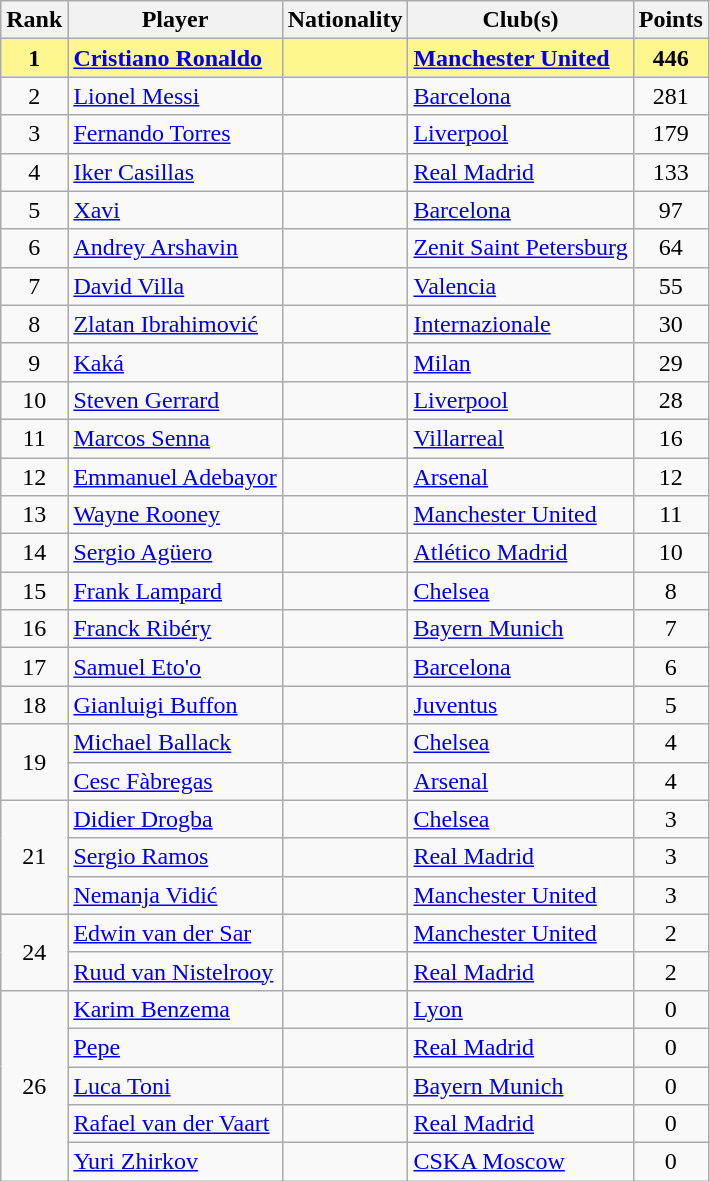<table class="wikitable" style="text-align:center">
<tr>
<th>Rank</th>
<th>Player</th>
<th>Nationality</th>
<th>Club(s)</th>
<th>Points</th>
</tr>
<tr style="background-color: #FFF68F; font-weight: bold;">
<td>1</td>
<td align="left"><a href='#'>Cristiano Ronaldo</a></td>
<td align="left"></td>
<td align="left"> <a href='#'>Manchester United</a></td>
<td>446</td>
</tr>
<tr>
<td>2</td>
<td align="left"><a href='#'>Lionel Messi</a></td>
<td align="left"></td>
<td align="left"> <a href='#'>Barcelona</a></td>
<td>281</td>
</tr>
<tr>
<td>3</td>
<td align="left"><a href='#'>Fernando Torres</a></td>
<td align="left"></td>
<td align="left"> <a href='#'>Liverpool</a></td>
<td>179</td>
</tr>
<tr>
<td>4</td>
<td align="left"><a href='#'>Iker Casillas</a></td>
<td align="left"></td>
<td align="left"> <a href='#'>Real Madrid</a></td>
<td>133</td>
</tr>
<tr>
<td>5</td>
<td align="left"><a href='#'>Xavi</a></td>
<td align="left"></td>
<td align="left"> <a href='#'>Barcelona</a></td>
<td>97</td>
</tr>
<tr>
<td>6</td>
<td align="left"><a href='#'>Andrey Arshavin</a></td>
<td align="left"></td>
<td align="left"> <a href='#'>Zenit Saint Petersburg</a></td>
<td>64</td>
</tr>
<tr>
<td>7</td>
<td align="left"><a href='#'>David Villa</a></td>
<td align="left"></td>
<td align="left"> <a href='#'>Valencia</a></td>
<td>55</td>
</tr>
<tr>
<td>8</td>
<td align="left"><a href='#'>Zlatan Ibrahimović</a></td>
<td align="left"></td>
<td align="left"> <a href='#'>Internazionale</a></td>
<td>30</td>
</tr>
<tr>
<td>9</td>
<td align="left"><a href='#'>Kaká</a></td>
<td align="left"></td>
<td align="left"> <a href='#'>Milan</a></td>
<td>29</td>
</tr>
<tr>
<td>10</td>
<td align="left"><a href='#'>Steven Gerrard</a></td>
<td align="left"></td>
<td align="left"> <a href='#'>Liverpool</a></td>
<td>28</td>
</tr>
<tr>
<td>11</td>
<td align="left"><a href='#'>Marcos Senna</a></td>
<td align="left"></td>
<td align="left"> <a href='#'>Villarreal</a></td>
<td>16</td>
</tr>
<tr>
<td>12</td>
<td align="left"><a href='#'>Emmanuel Adebayor</a></td>
<td align="left"></td>
<td align="left"> <a href='#'>Arsenal</a></td>
<td>12</td>
</tr>
<tr>
<td>13</td>
<td align="left"><a href='#'>Wayne Rooney</a></td>
<td align="left"></td>
<td align="left"> <a href='#'>Manchester United</a></td>
<td>11</td>
</tr>
<tr>
<td>14</td>
<td align="left"><a href='#'>Sergio Agüero</a></td>
<td align="left"></td>
<td align="left"> <a href='#'>Atlético Madrid</a></td>
<td>10</td>
</tr>
<tr>
<td>15</td>
<td align="left"><a href='#'>Frank Lampard</a></td>
<td align="left"></td>
<td align="left"> <a href='#'>Chelsea</a></td>
<td>8</td>
</tr>
<tr>
<td>16</td>
<td align="left"><a href='#'>Franck Ribéry</a></td>
<td align="left"></td>
<td align="left"> <a href='#'>Bayern Munich</a></td>
<td>7</td>
</tr>
<tr>
<td>17</td>
<td align="left"><a href='#'>Samuel Eto'o</a></td>
<td align="left"></td>
<td align="left"> <a href='#'>Barcelona</a></td>
<td>6</td>
</tr>
<tr>
<td>18</td>
<td align="left"><a href='#'>Gianluigi Buffon</a></td>
<td align="left"></td>
<td align="left"> <a href='#'>Juventus</a></td>
<td>5</td>
</tr>
<tr>
<td rowspan="2">19</td>
<td align="left"><a href='#'>Michael Ballack</a></td>
<td align="left"></td>
<td align="left"> <a href='#'>Chelsea</a></td>
<td>4</td>
</tr>
<tr>
<td align="left"><a href='#'>Cesc Fàbregas</a></td>
<td align="left"></td>
<td align="left"> <a href='#'>Arsenal</a></td>
<td>4</td>
</tr>
<tr>
<td rowspan="3">21</td>
<td align="left"><a href='#'>Didier Drogba</a></td>
<td align="left"></td>
<td align="left"> <a href='#'>Chelsea</a></td>
<td>3</td>
</tr>
<tr>
<td align="left"><a href='#'>Sergio Ramos</a></td>
<td align="left"></td>
<td align="left"> <a href='#'>Real Madrid</a></td>
<td>3</td>
</tr>
<tr>
<td align="left"><a href='#'>Nemanja Vidić</a></td>
<td align="left"></td>
<td align="left"> <a href='#'>Manchester United</a></td>
<td>3</td>
</tr>
<tr>
<td rowspan="2">24</td>
<td align="left"><a href='#'>Edwin van der Sar</a></td>
<td align="left"></td>
<td align="left"> <a href='#'>Manchester United</a></td>
<td>2</td>
</tr>
<tr>
<td align="left"><a href='#'>Ruud van Nistelrooy</a></td>
<td align="left"></td>
<td align="left"> <a href='#'>Real Madrid</a></td>
<td>2</td>
</tr>
<tr>
<td rowspan="5">26</td>
<td align="left"><a href='#'>Karim Benzema</a></td>
<td align="left"></td>
<td align="left"> <a href='#'>Lyon</a></td>
<td>0</td>
</tr>
<tr>
<td align="left"><a href='#'>Pepe</a></td>
<td align="left"></td>
<td align="left"> <a href='#'>Real Madrid</a></td>
<td>0</td>
</tr>
<tr>
<td align="left"><a href='#'>Luca Toni</a></td>
<td align="left"></td>
<td align="left"> <a href='#'>Bayern Munich</a></td>
<td>0</td>
</tr>
<tr>
<td align="left"><a href='#'>Rafael van der Vaart</a></td>
<td align="left"></td>
<td align="left"> <a href='#'>Real Madrid</a></td>
<td>0</td>
</tr>
<tr>
<td align="left"><a href='#'>Yuri Zhirkov</a></td>
<td align="left"></td>
<td align="left"> <a href='#'>CSKA Moscow</a></td>
<td>0</td>
</tr>
</table>
